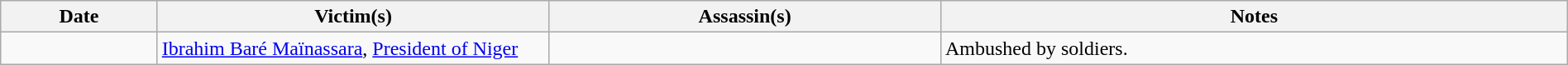<table class="wikitable sortable" style="width:100%">
<tr>
<th style="width:10%">Date</th>
<th style="width:25%">Victim(s)</th>
<th style="width:25%">Assassin(s)</th>
<th style="width:40%">Notes</th>
</tr>
<tr>
<td></td>
<td><a href='#'>Ibrahim Baré Maïnassara</a>, <a href='#'>President of Niger</a></td>
<td></td>
<td>Ambushed by soldiers.</td>
</tr>
</table>
